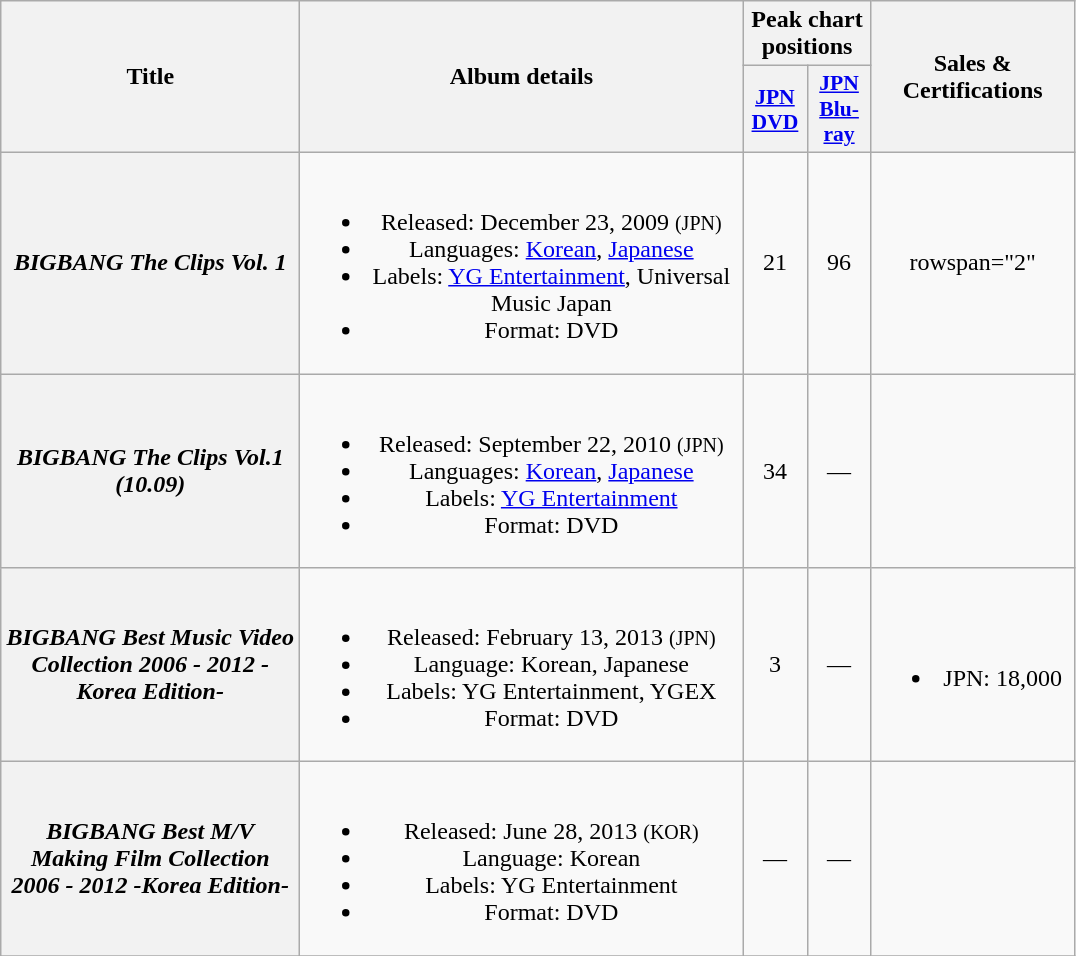<table class="wikitable plainrowheaders" style="text-align:center;">
<tr>
<th scope="col" rowspan="2" style="width:12em;">Title</th>
<th scope="col" rowspan="2" style="width:18em;">Album details</th>
<th scope="col" colspan="2">Peak chart positions</th>
<th scope="col" rowspan="2" style="width:8em;">Sales & Certifications</th>
</tr>
<tr>
<th scope="col" style="width:2.5em;font-size:90%;"><a href='#'>JPN<br>DVD</a><br></th>
<th scope="col" style="width:2.5em;font-size:90%;"><a href='#'>JPN<br>Blu-ray</a><br></th>
</tr>
<tr>
<th scope="row"><em>BIGBANG The Clips Vol. 1</em></th>
<td><br><ul><li>Released: December 23, 2009 <small>(JPN)</small></li><li>Languages: <a href='#'>Korean</a>, <a href='#'>Japanese</a></li><li>Labels: <a href='#'>YG Entertainment</a>, Universal Music Japan</li><li>Format: DVD</li></ul></td>
<td>21</td>
<td>96</td>
<td>rowspan="2" </td>
</tr>
<tr>
<th scope="row"><em>BIGBANG The Clips Vol.1 (10.09)</em></th>
<td><br><ul><li>Released: September 22, 2010 <small>(JPN)</small></li><li>Languages: <a href='#'>Korean</a>, <a href='#'>Japanese</a></li><li>Labels: <a href='#'>YG Entertainment</a></li><li>Format: DVD</li></ul></td>
<td>34</td>
<td>—</td>
</tr>
<tr>
<th scope="row"><em>BIGBANG Best Music Video Collection 2006 - 2012 -Korea Edition-</em></th>
<td><br><ul><li>Released: February 13, 2013 <small>(JPN)</small></li><li>Language: Korean, Japanese</li><li>Labels: YG Entertainment, YGEX</li><li>Format: DVD</li></ul></td>
<td>3</td>
<td>—</td>
<td><br><ul><li>JPN: 18,000</li></ul></td>
</tr>
<tr>
<th scope="row"><em>BIGBANG Best M/V Making Film Collection 2006 - 2012 -Korea Edition-</em></th>
<td><br><ul><li>Released: June 28, 2013 <small>(KOR)</small></li><li>Language: Korean</li><li>Labels: YG Entertainment</li><li>Format: DVD</li></ul></td>
<td>—</td>
<td>—</td>
<td></td>
</tr>
<tr>
</tr>
</table>
